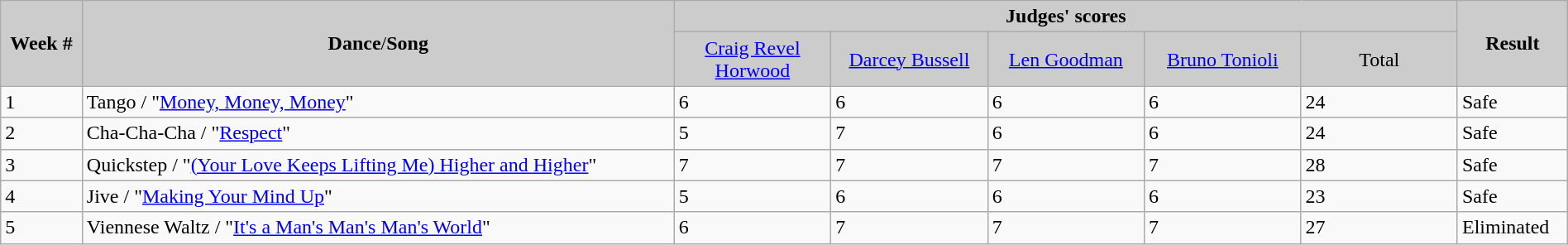<table class="wikitable" style="margin:auto;">
<tr style="text-align:Center; background:#ccc;">
<td rowspan="2"><strong>Week #</strong></td>
<td rowspan="2"><strong>Dance</strong>/<strong>Song</strong></td>
<td colspan="5"><strong>Judges' scores</strong></td>
<td rowspan="2"><strong>Result</strong></td>
</tr>
<tr style="text-align:center; background:#ccc;">
<td style="width:10%; "><a href='#'>Craig Revel Horwood</a></td>
<td style="width:10%; "><a href='#'>Darcey Bussell</a></td>
<td style="width:10%; "><a href='#'>Len Goodman</a></td>
<td style="width:10%; "><a href='#'>Bruno Tonioli</a></td>
<td style="width:10%; ">Total</td>
</tr>
<tr>
<td>1</td>
<td>Tango / "<a href='#'>Money, Money, Money</a>"</td>
<td>6</td>
<td>6</td>
<td>6</td>
<td>6</td>
<td>24</td>
<td>Safe</td>
</tr>
<tr>
<td>2</td>
<td>Cha-Cha-Cha / "<a href='#'>Respect</a>"</td>
<td>5</td>
<td>7</td>
<td>6</td>
<td>6</td>
<td>24</td>
<td>Safe</td>
</tr>
<tr>
<td>3</td>
<td>Quickstep / "<a href='#'>(Your Love Keeps Lifting Me) Higher and Higher</a>"</td>
<td>7</td>
<td>7</td>
<td>7</td>
<td>7</td>
<td>28</td>
<td>Safe</td>
</tr>
<tr>
<td>4</td>
<td>Jive / "<a href='#'>Making Your Mind Up</a>"</td>
<td>5</td>
<td>6</td>
<td>6</td>
<td>6</td>
<td>23</td>
<td>Safe</td>
</tr>
<tr>
<td>5</td>
<td>Viennese Waltz / "<a href='#'>It's a Man's Man's Man's World</a>"</td>
<td>6</td>
<td>7</td>
<td>7</td>
<td>7</td>
<td>27</td>
<td>Eliminated</td>
</tr>
</table>
